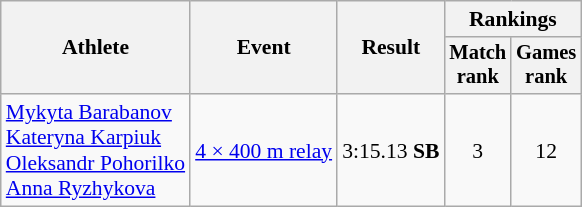<table class=wikitable style=font-size:90%;text-align:center>
<tr>
<th rowspan=2>Athlete</th>
<th rowspan=2>Event</th>
<th rowspan=2>Result</th>
<th colspan=2>Rankings</th>
</tr>
<tr style=font-size:95%>
<th>Match<br>rank</th>
<th>Games<br>rank</th>
</tr>
<tr>
<td align=left><a href='#'>Mykyta Barabanov</a><br><a href='#'>Kateryna Karpiuk</a><br><a href='#'>Oleksandr Pohorilko</a><br><a href='#'>Anna Ryzhykova</a></td>
<td align=left><a href='#'>4 × 400 m relay</a></td>
<td>3:15.13 <strong>SB</strong></td>
<td>3</td>
<td>12</td>
</tr>
</table>
